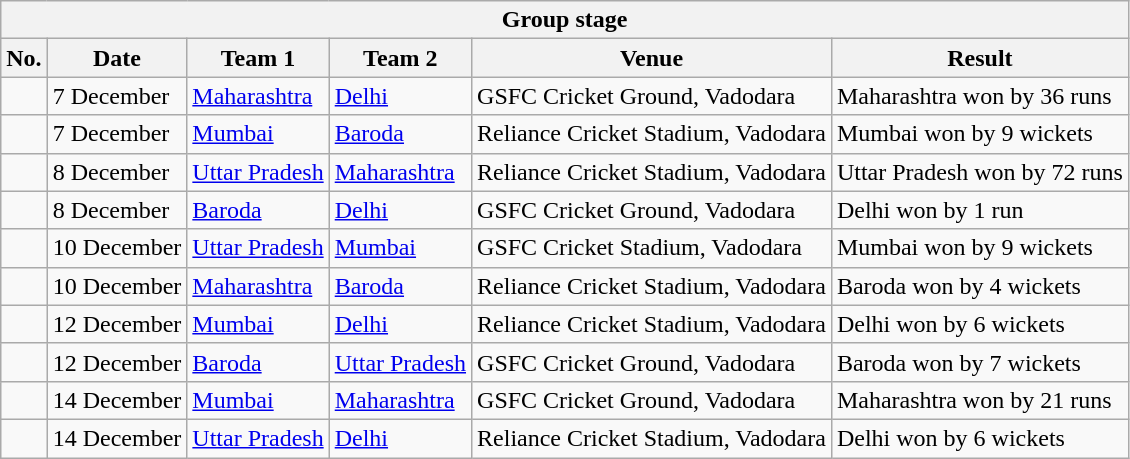<table class="wikitable">
<tr>
<th colspan="7">Group stage</th>
</tr>
<tr>
<th>No.</th>
<th>Date</th>
<th>Team 1</th>
<th>Team 2</th>
<th>Venue</th>
<th>Result</th>
</tr>
<tr>
<td> </td>
<td>7 December</td>
<td><a href='#'>Maharashtra</a></td>
<td><a href='#'>Delhi</a></td>
<td>GSFC Cricket Ground, Vadodara</td>
<td>Maharashtra won by 36 runs</td>
</tr>
<tr>
<td> </td>
<td>7 December</td>
<td><a href='#'>Mumbai</a></td>
<td><a href='#'>Baroda</a></td>
<td>Reliance Cricket Stadium, Vadodara</td>
<td>Mumbai won by 9 wickets</td>
</tr>
<tr>
<td> </td>
<td>8 December</td>
<td><a href='#'>Uttar Pradesh</a></td>
<td><a href='#'>Maharashtra</a></td>
<td>Reliance Cricket Stadium, Vadodara</td>
<td>Uttar Pradesh won by 72 runs</td>
</tr>
<tr>
<td> </td>
<td>8 December</td>
<td><a href='#'>Baroda</a></td>
<td><a href='#'>Delhi</a></td>
<td>GSFC Cricket Ground, Vadodara</td>
<td>Delhi won by 1 run</td>
</tr>
<tr>
<td> </td>
<td>10 December</td>
<td><a href='#'>Uttar Pradesh</a></td>
<td><a href='#'>Mumbai</a></td>
<td>GSFC Cricket Stadium, Vadodara</td>
<td>Mumbai won by 9 wickets</td>
</tr>
<tr>
<td> </td>
<td>10 December</td>
<td><a href='#'>Maharashtra</a></td>
<td><a href='#'>Baroda</a></td>
<td>Reliance Cricket Stadium, Vadodara</td>
<td>Baroda won by 4 wickets</td>
</tr>
<tr>
<td> </td>
<td>12 December</td>
<td><a href='#'>Mumbai</a></td>
<td><a href='#'>Delhi</a></td>
<td>Reliance Cricket Stadium, Vadodara</td>
<td>Delhi won by 6 wickets</td>
</tr>
<tr>
<td> </td>
<td>12 December</td>
<td><a href='#'>Baroda</a></td>
<td><a href='#'>Uttar Pradesh</a></td>
<td>GSFC Cricket Ground, Vadodara</td>
<td>Baroda won by 7 wickets</td>
</tr>
<tr>
<td> </td>
<td>14 December</td>
<td><a href='#'>Mumbai</a></td>
<td><a href='#'>Maharashtra</a></td>
<td>GSFC Cricket Ground, Vadodara</td>
<td>Maharashtra won by 21 runs</td>
</tr>
<tr>
<td> </td>
<td>14 December</td>
<td><a href='#'>Uttar Pradesh</a></td>
<td><a href='#'>Delhi</a></td>
<td>Reliance Cricket Stadium, Vadodara</td>
<td>Delhi won by 6 wickets</td>
</tr>
</table>
